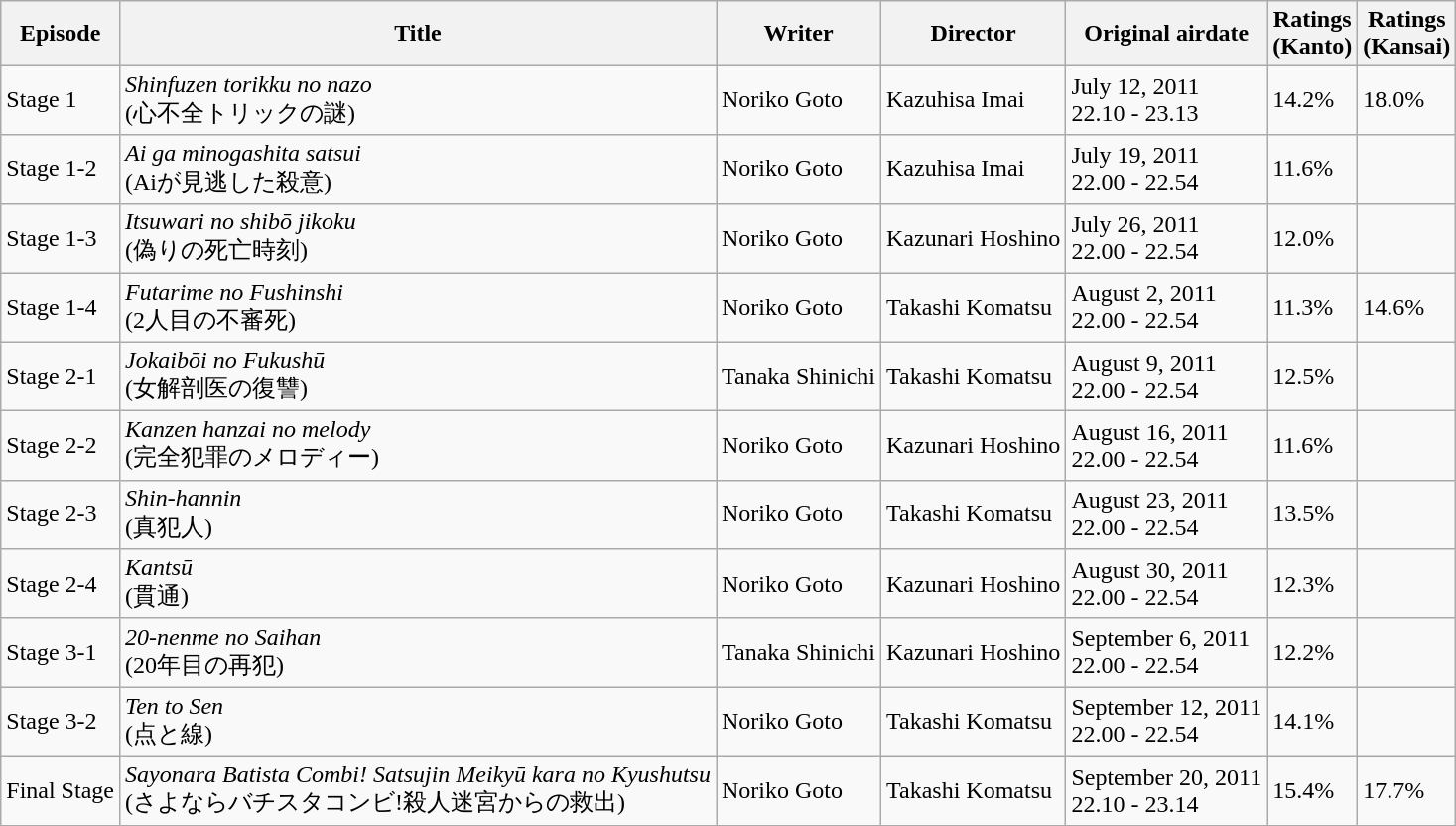<table class="wikitable">
<tr>
<th>Episode</th>
<th>Title</th>
<th>Writer</th>
<th>Director</th>
<th>Original airdate</th>
<th>Ratings<br>(Kanto)</th>
<th>Ratings<br>(Kansai)</th>
</tr>
<tr>
<td>Stage 1</td>
<td><em>Shinfuzen torikku no nazo</em><br>(心不全トリックの謎)</td>
<td>Noriko Goto</td>
<td>Kazuhisa Imai</td>
<td>July 12, 2011<br>22.10 - 23.13</td>
<td>14.2%</td>
<td>18.0%</td>
</tr>
<tr>
<td>Stage 1-2</td>
<td><em>Ai ga minogashita satsui</em><br>(Aiが見逃した殺意)</td>
<td>Noriko Goto</td>
<td>Kazuhisa Imai</td>
<td>July 19, 2011<br>22.00 - 22.54</td>
<td>11.6%</td>
<td></td>
</tr>
<tr>
<td>Stage 1-3</td>
<td><em>Itsuwari no shibō jikoku</em><br>(偽りの死亡時刻)</td>
<td>Noriko Goto</td>
<td>Kazunari Hoshino</td>
<td>July 26, 2011<br>22.00 - 22.54</td>
<td>12.0%</td>
<td></td>
</tr>
<tr>
<td>Stage 1-4</td>
<td><em>Futarime no Fushinshi</em><br>(2人目の不審死)</td>
<td>Noriko Goto</td>
<td>Takashi Komatsu</td>
<td>August 2, 2011<br>22.00 - 22.54</td>
<td>11.3%</td>
<td>14.6%</td>
</tr>
<tr>
<td>Stage 2-1</td>
<td><em>Jokaibōi no Fukushū</em><br>(女解剖医の復讐)</td>
<td>Tanaka Shinichi</td>
<td>Takashi Komatsu</td>
<td>August 9, 2011<br>22.00 - 22.54</td>
<td>12.5%</td>
<td></td>
</tr>
<tr>
<td>Stage 2-2</td>
<td><em>Kanzen hanzai no melody</em><br>(完全犯罪のメロディー)</td>
<td>Noriko Goto</td>
<td>Kazunari Hoshino</td>
<td>August 16, 2011<br>22.00 - 22.54</td>
<td>11.6%</td>
<td></td>
</tr>
<tr>
<td>Stage 2-3</td>
<td><em>Shin-hannin</em><br>(真犯人)</td>
<td>Noriko Goto</td>
<td>Takashi Komatsu</td>
<td>August 23, 2011<br>22.00 - 22.54</td>
<td>13.5%</td>
<td></td>
</tr>
<tr>
<td>Stage 2-4</td>
<td><em>Kantsū</em><br>(貫通)</td>
<td>Noriko Goto</td>
<td>Kazunari Hoshino</td>
<td>August 30, 2011<br>22.00 - 22.54</td>
<td>12.3%</td>
<td></td>
</tr>
<tr>
<td>Stage 3-1</td>
<td><em>20-nenme no Saihan</em><br>(20年目の再犯)</td>
<td>Tanaka Shinichi</td>
<td>Kazunari Hoshino</td>
<td>September 6, 2011<br>22.00 - 22.54</td>
<td>12.2%</td>
<td></td>
</tr>
<tr>
<td>Stage 3-2</td>
<td><em>Ten to Sen</em><br>(点と線)</td>
<td>Noriko Goto</td>
<td>Takashi Komatsu</td>
<td>September 12, 2011<br>22.00 - 22.54</td>
<td>14.1%</td>
<td></td>
</tr>
<tr>
<td>Final Stage</td>
<td><em>Sayonara Batista Combi! Satsujin Meikyū kara no Kyushutsu</em><br>(さよならバチスタコンビ!殺人迷宮からの救出)</td>
<td>Noriko Goto</td>
<td>Takashi Komatsu</td>
<td>September 20, 2011<br>22.10 - 23.14</td>
<td>15.4%</td>
<td>17.7%</td>
</tr>
</table>
